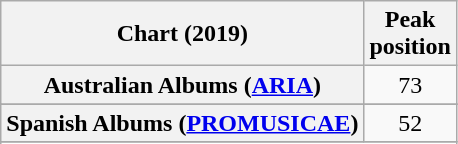<table class="wikitable sortable plainrowheaders" style="text-align:center">
<tr>
<th scope="col">Chart (2019)</th>
<th scope="col">Peak<br>position</th>
</tr>
<tr>
<th scope="row">Australian Albums (<a href='#'>ARIA</a>)</th>
<td>73</td>
</tr>
<tr>
</tr>
<tr>
</tr>
<tr>
</tr>
<tr>
</tr>
<tr>
</tr>
<tr>
</tr>
<tr>
</tr>
<tr>
<th scope="row">Spanish Albums (<a href='#'>PROMUSICAE</a>)</th>
<td>52</td>
</tr>
<tr>
</tr>
<tr>
</tr>
<tr>
</tr>
<tr>
</tr>
</table>
